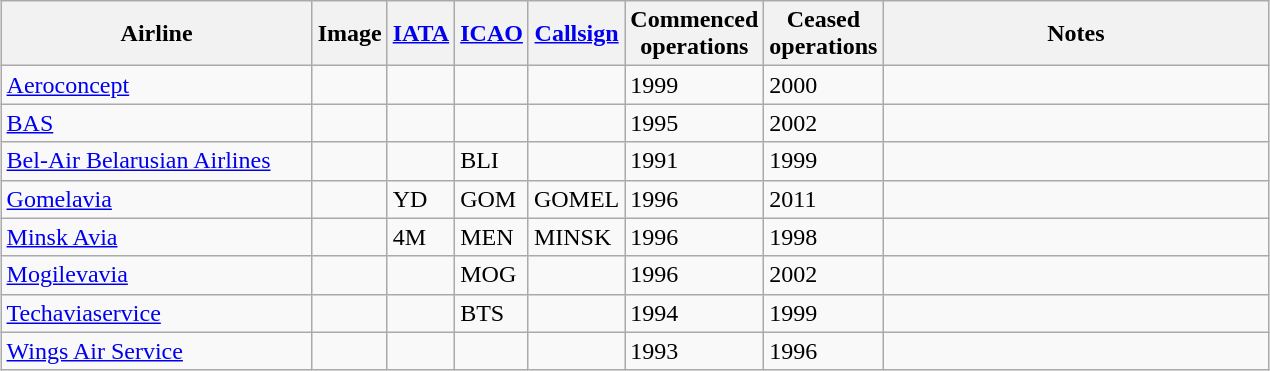<table class="wikitable sortable" style="border-collapse:collapse; margin:auto;" border="1" cellpadding="3">
<tr valign="middle">
<th style="width:200px;">Airline</th>
<th>Image</th>
<th><a href='#'>IATA</a></th>
<th><a href='#'>ICAO</a></th>
<th><a href='#'>Callsign</a></th>
<th>Commenced<br>operations</th>
<th>Ceased<br>operations</th>
<th style="width:250px;">Notes</th>
</tr>
<tr>
<td><a href='#'>Aeroconcept</a></td>
<td></td>
<td></td>
<td></td>
<td></td>
<td>1999</td>
<td>2000</td>
<td></td>
</tr>
<tr>
<td><a href='#'>BAS</a></td>
<td></td>
<td></td>
<td></td>
<td></td>
<td>1995</td>
<td>2002</td>
<td></td>
</tr>
<tr>
<td><a href='#'>Bel-Air Belarusian Airlines</a></td>
<td></td>
<td></td>
<td>BLI</td>
<td></td>
<td>1991</td>
<td>1999</td>
<td></td>
</tr>
<tr>
<td><a href='#'>Gomelavia</a></td>
<td></td>
<td>YD</td>
<td>GOM</td>
<td>GOMEL</td>
<td>1996</td>
<td>2011</td>
<td></td>
</tr>
<tr>
<td><a href='#'>Minsk Avia</a></td>
<td></td>
<td>4M</td>
<td>MEN</td>
<td>MINSK</td>
<td>1996</td>
<td>1998</td>
<td></td>
</tr>
<tr>
<td><a href='#'>Mogilevavia</a></td>
<td></td>
<td></td>
<td>MOG</td>
<td></td>
<td>1996</td>
<td>2002</td>
<td></td>
</tr>
<tr>
<td><a href='#'>Techaviaservice</a></td>
<td></td>
<td></td>
<td>BTS</td>
<td></td>
<td>1994</td>
<td>1999</td>
<td></td>
</tr>
<tr>
<td><a href='#'>Wings Air Service</a></td>
<td></td>
<td></td>
<td></td>
<td></td>
<td>1993</td>
<td>1996</td>
<td></td>
</tr>
</table>
